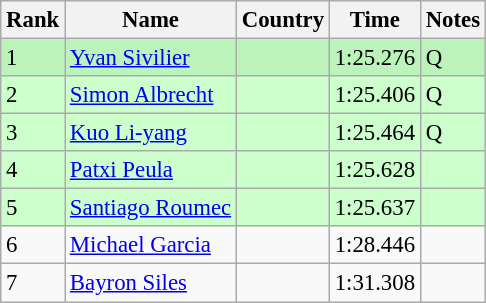<table class="wikitable" style="font-size:95%" style="text-align:center; width:35em;">
<tr>
<th>Rank</th>
<th>Name</th>
<th>Country</th>
<th>Time</th>
<th>Notes</th>
</tr>
<tr bgcolor=bbf3bb>
<td>1</td>
<td align=left><a href='#'>Yvan Sivilier</a></td>
<td align=left></td>
<td>1:25.276</td>
<td>Q</td>
</tr>
<tr bgcolor=ccffcc>
<td>2</td>
<td align=left><a href='#'>Simon Albrecht</a></td>
<td align=left></td>
<td>1:25.406</td>
<td>Q</td>
</tr>
<tr bgcolor=ccffcc>
<td>3</td>
<td align=left><a href='#'>Kuo Li-yang</a></td>
<td align=left></td>
<td>1:25.464</td>
<td>Q</td>
</tr>
<tr bgcolor=ccffcc>
<td>4</td>
<td align=left><a href='#'>Patxi Peula</a></td>
<td align=left></td>
<td>1:25.628</td>
<td></td>
</tr>
<tr bgcolor=ccffcc>
<td>5</td>
<td align=left><a href='#'>Santiago Roumec</a></td>
<td align=left></td>
<td>1:25.637</td>
<td></td>
</tr>
<tr>
<td>6</td>
<td align=left><a href='#'>Michael Garcia</a></td>
<td align=left></td>
<td>1:28.446</td>
<td></td>
</tr>
<tr>
<td>7</td>
<td align=left><a href='#'>Bayron Siles</a></td>
<td align=left></td>
<td>1:31.308</td>
<td></td>
</tr>
</table>
